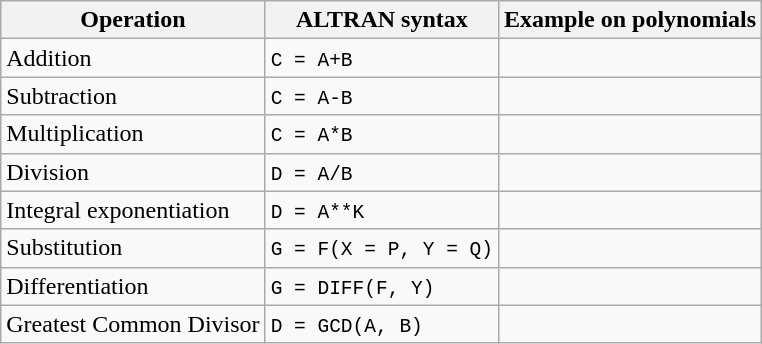<table class="wikitable">
<tr>
<th>Operation</th>
<th>ALTRAN syntax</th>
<th>Example on polynomials</th>
</tr>
<tr>
<td>Addition</td>
<td><code>C = A+B</code></td>
<td></td>
</tr>
<tr>
<td>Subtraction</td>
<td><code>C = A-B</code></td>
<td></td>
</tr>
<tr>
<td>Multiplication</td>
<td><code>C = A*B</code></td>
<td></td>
</tr>
<tr>
<td>Division</td>
<td><code>D = A/B</code></td>
<td></td>
</tr>
<tr>
<td>Integral exponentiation</td>
<td><code>D = A**K</code></td>
<td></td>
</tr>
<tr>
<td>Substitution</td>
<td><code>G = F(X = P, Y = Q)</code></td>
<td></td>
</tr>
<tr>
<td>Differentiation</td>
<td><code>G = DIFF(F, Y)</code></td>
<td></td>
</tr>
<tr>
<td>Greatest Common Divisor</td>
<td><code>D = GCD(A, B)</code></td>
<td></td>
</tr>
</table>
